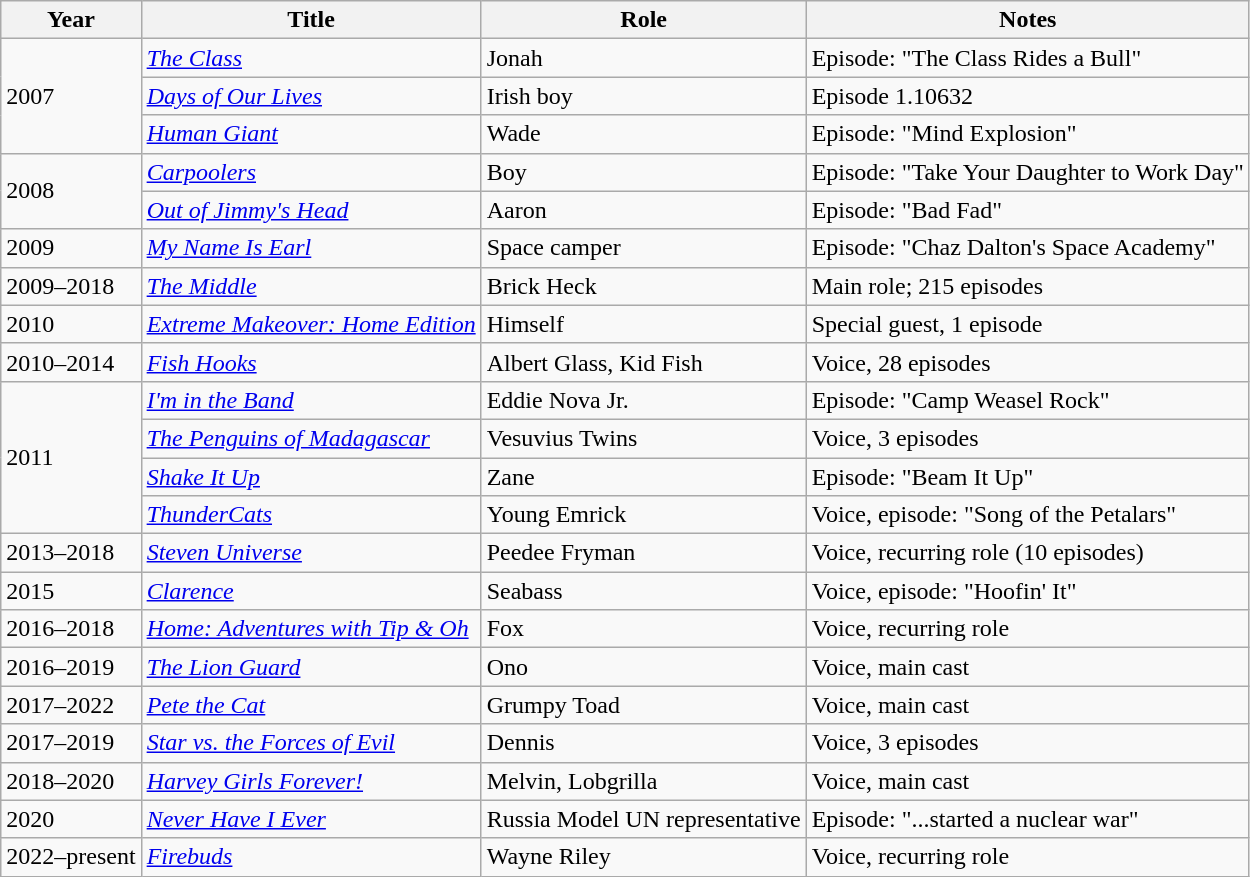<table class="wikitable sortable">
<tr>
<th>Year</th>
<th>Title</th>
<th>Role</th>
<th class="unsortable">Notes</th>
</tr>
<tr>
<td rowspan="3">2007</td>
<td><em><a href='#'>The Class</a></em></td>
<td>Jonah</td>
<td>Episode: "The Class Rides a Bull"</td>
</tr>
<tr>
<td><em><a href='#'>Days of Our Lives</a></em></td>
<td>Irish boy</td>
<td>Episode 1.10632</td>
</tr>
<tr>
<td><em><a href='#'>Human Giant</a></em></td>
<td>Wade</td>
<td>Episode: "Mind Explosion"</td>
</tr>
<tr>
<td rowspan="2">2008</td>
<td><em><a href='#'>Carpoolers</a></em></td>
<td>Boy</td>
<td>Episode: "Take Your Daughter to Work Day"</td>
</tr>
<tr>
<td><em><a href='#'>Out of Jimmy's Head</a></em></td>
<td>Aaron</td>
<td>Episode: "Bad Fad"</td>
</tr>
<tr>
<td>2009</td>
<td><em><a href='#'>My Name Is Earl</a></em></td>
<td>Space camper</td>
<td>Episode: "Chaz Dalton's Space Academy"</td>
</tr>
<tr>
<td>2009–2018</td>
<td><em><a href='#'>The Middle</a></em></td>
<td>Brick Heck</td>
<td>Main role; 215 episodes</td>
</tr>
<tr>
<td>2010</td>
<td><em><a href='#'>Extreme Makeover: Home Edition</a></em></td>
<td>Himself</td>
<td>Special guest, 1 episode</td>
</tr>
<tr>
<td>2010–2014</td>
<td><em><a href='#'>Fish Hooks</a></em></td>
<td>Albert Glass, Kid Fish</td>
<td>Voice, 28 episodes</td>
</tr>
<tr>
<td rowspan="4">2011</td>
<td><em><a href='#'>I'm in the Band</a></em></td>
<td>Eddie Nova Jr.</td>
<td>Episode: "Camp Weasel Rock"</td>
</tr>
<tr>
<td><em><a href='#'>The Penguins of Madagascar</a></em></td>
<td>Vesuvius Twins</td>
<td>Voice, 3 episodes</td>
</tr>
<tr>
<td><em><a href='#'>Shake It Up</a></em></td>
<td>Zane</td>
<td>Episode: "Beam It Up"</td>
</tr>
<tr>
<td><em><a href='#'>ThunderCats</a></em></td>
<td>Young Emrick</td>
<td>Voice, episode: "Song of the Petalars"</td>
</tr>
<tr>
<td>2013–2018</td>
<td><em><a href='#'>Steven Universe</a></em></td>
<td>Peedee Fryman</td>
<td>Voice, recurring role (10 episodes)</td>
</tr>
<tr>
<td>2015</td>
<td><em><a href='#'>Clarence</a></em></td>
<td>Seabass</td>
<td>Voice, episode: "Hoofin' It"</td>
</tr>
<tr>
<td>2016–2018</td>
<td><em><a href='#'>Home: Adventures with Tip & Oh</a></em></td>
<td>Fox</td>
<td>Voice, recurring role</td>
</tr>
<tr>
<td>2016–2019</td>
<td><em><a href='#'>The Lion Guard</a></em></td>
<td>Ono</td>
<td>Voice, main cast</td>
</tr>
<tr>
<td>2017–2022</td>
<td><em><a href='#'>Pete the Cat</a></em></td>
<td>Grumpy Toad</td>
<td>Voice, main cast</td>
</tr>
<tr>
<td>2017–2019</td>
<td><em><a href='#'>Star vs. the Forces of Evil</a></em></td>
<td>Dennis</td>
<td>Voice, 3 episodes</td>
</tr>
<tr>
<td>2018–2020</td>
<td><em><a href='#'>Harvey Girls Forever!</a></em></td>
<td>Melvin, Lobgrilla</td>
<td>Voice, main cast</td>
</tr>
<tr>
<td>2020</td>
<td><em><a href='#'>Never Have I Ever</a></em></td>
<td>Russia Model UN representative</td>
<td>Episode: "...started a nuclear war"</td>
</tr>
<tr>
<td>2022–present</td>
<td><em><a href='#'>Firebuds</a></em></td>
<td>Wayne Riley</td>
<td>Voice, recurring role</td>
</tr>
</table>
